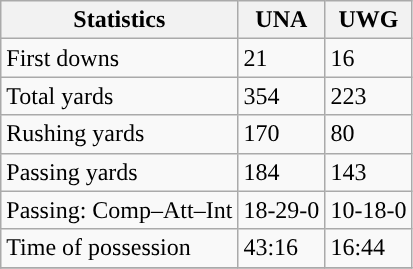<table class="wikitable" style="float: left;">
<tr>
<th>Statistics</th>
<th>UNA</th>
<th>UWG</th>
</tr>
<tr>
<td>First downs</td>
<td>21</td>
<td>16</td>
</tr>
<tr>
<td>Total yards</td>
<td>354</td>
<td>223</td>
</tr>
<tr>
<td>Rushing yards</td>
<td>170</td>
<td>80</td>
</tr>
<tr>
<td>Passing yards</td>
<td>184</td>
<td>143</td>
</tr>
<tr>
<td>Passing: Comp–Att–Int</td>
<td>18-29-0</td>
<td>10-18-0</td>
</tr>
<tr>
<td>Time of possession</td>
<td>43:16</td>
<td>16:44</td>
</tr>
<tr>
</tr>
</table>
